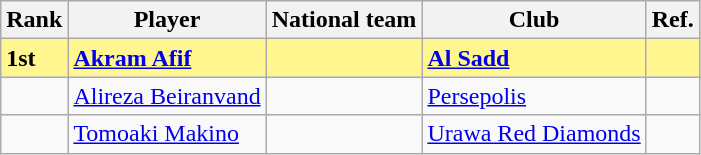<table class="wikitable">
<tr>
<th>Rank</th>
<th>Player</th>
<th>National team</th>
<th>Club</th>
<th>Ref.</th>
</tr>
<tr bgcolor="#FFF68F">
<td><strong>1st</strong></td>
<td><strong><a href='#'>Akram Afif</a></strong></td>
<td><strong></strong></td>
<td> <strong><a href='#'>Al Sadd</a></strong></td>
<td></td>
</tr>
<tr>
<td></td>
<td><a href='#'>Alireza Beiranvand</a></td>
<td></td>
<td> <a href='#'>Persepolis</a></td>
<td></td>
</tr>
<tr>
<td></td>
<td><a href='#'>Tomoaki Makino</a></td>
<td></td>
<td> <a href='#'>Urawa Red Diamonds</a></td>
<td></td>
</tr>
</table>
